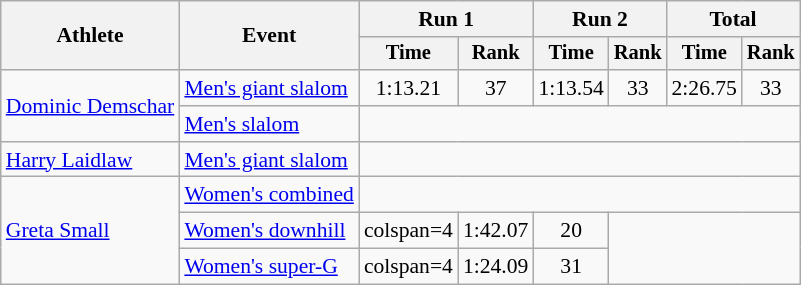<table class="wikitable" style="font-size:90%">
<tr>
<th rowspan=2>Athlete</th>
<th rowspan=2>Event</th>
<th colspan=2>Run 1</th>
<th colspan=2>Run 2</th>
<th colspan=2>Total</th>
</tr>
<tr style="font-size:95%">
<th>Time</th>
<th>Rank</th>
<th>Time</th>
<th>Rank</th>
<th>Time</th>
<th>Rank</th>
</tr>
<tr align=center>
<td align=left rowspan=2><a href='#'>Dominic Demschar</a></td>
<td align=left><a href='#'>Men's giant slalom</a></td>
<td>1:13.21</td>
<td>37</td>
<td>1:13.54</td>
<td>33</td>
<td>2:26.75</td>
<td>33</td>
</tr>
<tr align=center>
<td align=left><a href='#'>Men's slalom</a></td>
<td colspan=6></td>
</tr>
<tr align=center>
<td align=left><a href='#'>Harry Laidlaw</a></td>
<td align=left><a href='#'>Men's giant slalom</a></td>
<td colspan=6></td>
</tr>
<tr align=center>
<td align=left rowspan=3><a href='#'>Greta Small</a></td>
<td align=left><a href='#'>Women's combined</a></td>
<td colspan=6></td>
</tr>
<tr align=center>
<td align=left><a href='#'>Women's downhill</a></td>
<td>colspan=4 </td>
<td>1:42.07</td>
<td>20</td>
</tr>
<tr align=center>
<td align=left><a href='#'>Women's super-G</a></td>
<td>colspan=4 </td>
<td>1:24.09</td>
<td>31</td>
</tr>
</table>
